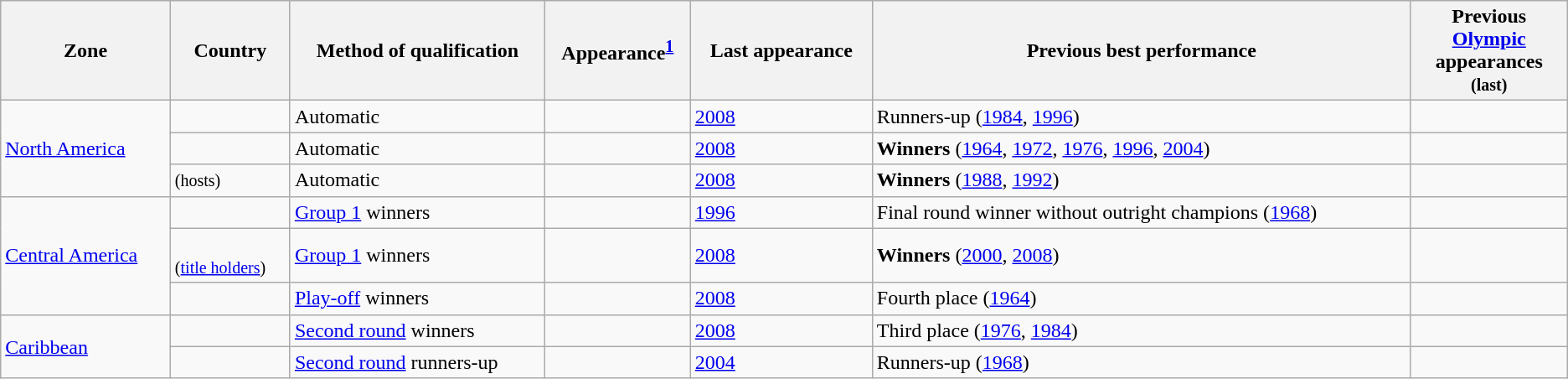<table class="wikitable sortable">
<tr>
<th>Zone</th>
<th>Country</th>
<th>Method of qualification</th>
<th>Appearance<sup><strong><a href='#'>1</a></strong></sup></th>
<th>Last appearance</th>
<th>Previous best performance</th>
<th width=10%>Previous <a href='#'>Olympic</a> appearances<br><small>(last)</small></th>
</tr>
<tr>
<td rowspan=3><a href='#'>North America</a></td>
<td></td>
<td>Automatic</td>
<td></td>
<td><a href='#'>2008</a></td>
<td>Runners-up (<a href='#'>1984</a>, <a href='#'>1996</a>)</td>
<td></td>
</tr>
<tr>
<td></td>
<td>Automatic</td>
<td></td>
<td><a href='#'>2008</a></td>
<td><strong>Winners</strong> (<a href='#'>1964</a>, <a href='#'>1972</a>, <a href='#'>1976</a>, <a href='#'>1996</a>, <a href='#'>2004</a>)</td>
<td></td>
</tr>
<tr>
<td> <small>(hosts)</small></td>
<td>Automatic</td>
<td></td>
<td><a href='#'>2008</a></td>
<td><strong>Winners</strong> (<a href='#'>1988</a>, <a href='#'>1992</a>)</td>
<td></td>
</tr>
<tr>
<td rowspan=3><a href='#'>Central America</a></td>
<td></td>
<td><a href='#'>Group 1</a> winners</td>
<td></td>
<td><a href='#'>1996</a></td>
<td>Final round winner without outright champions (<a href='#'>1968</a>)</td>
<td></td>
</tr>
<tr>
<td> <br><small>(<a href='#'>title holders</a>)</small></td>
<td><a href='#'>Group 1</a> winners</td>
<td></td>
<td><a href='#'>2008</a></td>
<td><strong>Winners</strong> (<a href='#'>2000</a>, <a href='#'>2008</a>)</td>
<td></td>
</tr>
<tr>
<td></td>
<td><a href='#'>Play-off</a> winners</td>
<td></td>
<td><a href='#'>2008</a></td>
<td>Fourth place (<a href='#'>1964</a>)</td>
<td></td>
</tr>
<tr>
<td rowspan=2><a href='#'>Caribbean</a></td>
<td></td>
<td><a href='#'>Second round</a> winners</td>
<td></td>
<td><a href='#'>2008</a></td>
<td>Third place (<a href='#'>1976</a>, <a href='#'>1984</a>)</td>
<td></td>
</tr>
<tr>
<td></td>
<td><a href='#'>Second round</a> runners-up</td>
<td></td>
<td><a href='#'>2004</a></td>
<td>Runners-up (<a href='#'>1968</a>)</td>
<td></td>
</tr>
</table>
